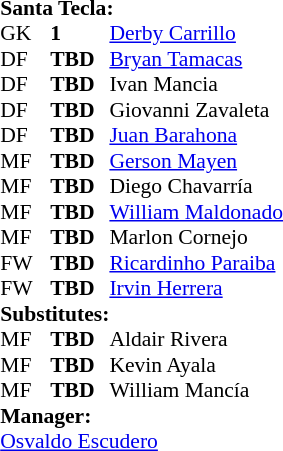<table style="font-size: 90%" cellspacing="0" cellpadding="0" align=right>
<tr>
<td colspan="4"><strong>Santa Tecla:</strong></td>
</tr>
<tr>
<th width="25"></th>
<th width="25"></th>
</tr>
<tr>
<td>GK</td>
<td><strong>1</strong></td>
<td> <a href='#'>Derby Carrillo</a></td>
</tr>
<tr>
<td>DF</td>
<td><strong>TBD</strong></td>
<td> <a href='#'>Bryan Tamacas</a></td>
<td></td>
<td></td>
</tr>
<tr>
<td>DF</td>
<td><strong>TBD</strong></td>
<td> Ivan Mancia</td>
</tr>
<tr>
<td>DF</td>
<td><strong>TBD</strong></td>
<td> Giovanni Zavaleta</td>
</tr>
<tr>
<td>DF</td>
<td><strong>TBD</strong></td>
<td> <a href='#'>Juan Barahona</a></td>
</tr>
<tr>
<td>MF</td>
<td><strong>TBD</strong></td>
<td> <a href='#'>Gerson Mayen</a></td>
</tr>
<tr>
<td>MF</td>
<td><strong>TBD</strong></td>
<td> Diego Chavarría</td>
</tr>
<tr>
<td>MF</td>
<td><strong>TBD</strong></td>
<td> <a href='#'>William Maldonado</a></td>
<td></td>
<td> </td>
</tr>
<tr>
<td>MF</td>
<td><strong>TBD</strong></td>
<td> Marlon Cornejo</td>
</tr>
<tr>
<td>FW</td>
<td><strong>TBD</strong></td>
<td> <a href='#'>Ricardinho Paraiba</a></td>
<td></td>
<td></td>
</tr>
<tr>
<td>FW</td>
<td><strong>TBD</strong></td>
<td>  <a href='#'>Irvin Herrera</a></td>
<td></td>
<td></td>
</tr>
<tr>
<td colspan=2><strong>Substitutes:</strong></td>
</tr>
<tr>
<td>MF</td>
<td><strong>TBD</strong></td>
<td> Aldair Rivera</td>
<td></td>
<td></td>
</tr>
<tr>
<td>MF</td>
<td><strong>TBD</strong></td>
<td> Kevin Ayala</td>
<td></td>
<td></td>
</tr>
<tr>
<td>MF</td>
<td><strong>TBD</strong></td>
<td> William Mancía</td>
<td></td>
<td></td>
</tr>
<tr>
<td colspan=3><strong>Manager:</strong></td>
</tr>
<tr>
<td colspan=4> <a href='#'>Osvaldo Escudero</a></td>
</tr>
</table>
